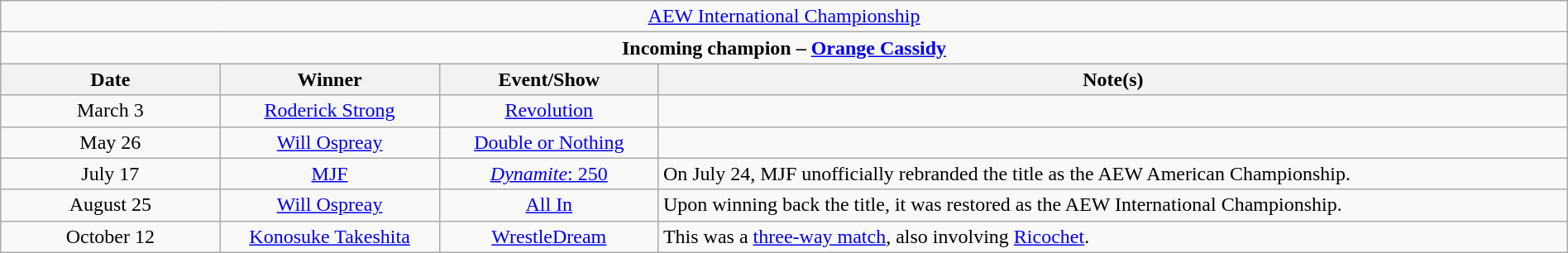<table class="wikitable" style="text-align:center; width:100%;">
<tr>
<td colspan="4" style="text-align: center;"><a href='#'>AEW International Championship</a></td>
</tr>
<tr>
<td colspan="4" style="text-align: center;"><strong>Incoming champion – <a href='#'>Orange Cassidy</a></strong></td>
</tr>
<tr>
<th width=14%>Date</th>
<th width=14%>Winner</th>
<th width=14%>Event/Show</th>
<th width=58%>Note(s)</th>
</tr>
<tr>
<td>March 3</td>
<td><a href='#'>Roderick Strong</a></td>
<td><a href='#'>Revolution</a></td>
<td></td>
</tr>
<tr>
<td>May 26</td>
<td><a href='#'>Will Ospreay</a></td>
<td><a href='#'>Double or Nothing</a></td>
<td></td>
</tr>
<tr>
<td>July 17</td>
<td><a href='#'>MJF</a></td>
<td><a href='#'><em>Dynamite</em>: 250</a></td>
<td align=left>On July 24, MJF unofficially rebranded the title as the AEW American Championship.</td>
</tr>
<tr>
<td>August 25</td>
<td><a href='#'>Will Ospreay</a></td>
<td><a href='#'>All In</a></td>
<td align=left>Upon winning back the title, it was restored as the AEW International Championship.</td>
</tr>
<tr>
<td>October 12</td>
<td><a href='#'>Konosuke Takeshita</a></td>
<td><a href='#'>WrestleDream</a></td>
<td align=left>This was a <a href='#'>three-way match</a>, also involving <a href='#'>Ricochet</a>.</td>
</tr>
</table>
